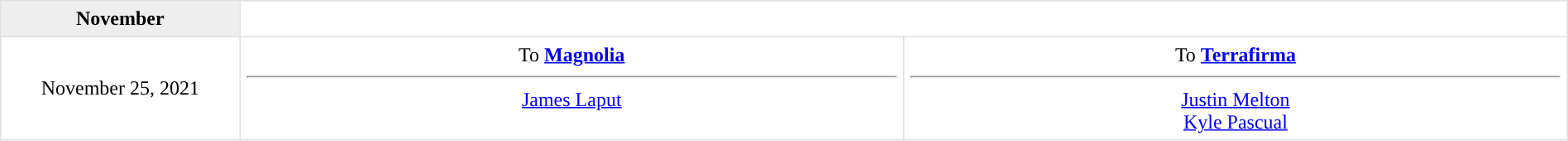<table border=1 style="border-collapse:collapse; text-align: center; width: 100%" bordercolor="#DFDFDF"  cellpadding="5">
<tr bgcolor="eeeeee">
<th>November</th>
</tr>
<tr>
<td style="width:12%">November 25, 2021</td>
<td style="width:33.3%" valign="top">To <strong><a href='#'>Magnolia</a></strong><hr><a href='#'>James Laput</a></td>
<td style="width:33.3%" valign="top">To <strong><a href='#'>Terrafirma</a></strong><hr><a href='#'>Justin Melton</a><br><a href='#'>Kyle Pascual</a></td>
</tr>
</table>
